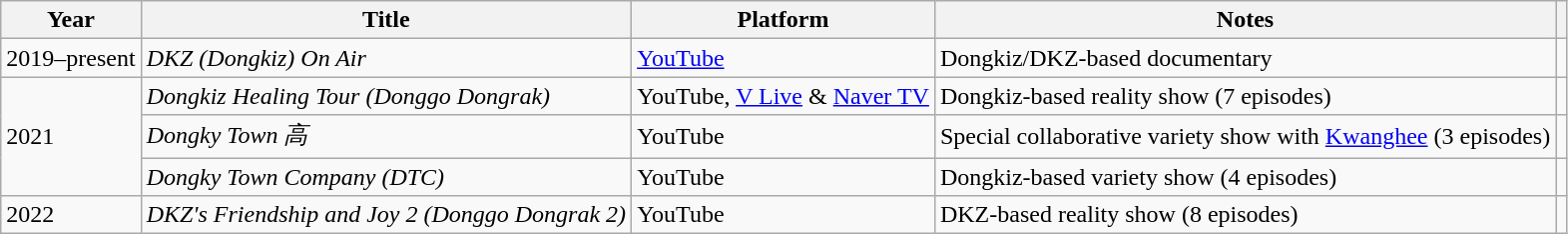<table class="wikitable plainrowheaders sortable">
<tr>
<th>Year</th>
<th>Title</th>
<th>Platform</th>
<th>Notes</th>
<th></th>
</tr>
<tr>
<td>2019–present</td>
<td><em>DKZ (Dongkiz) On Air</em></td>
<td><a href='#'>YouTube</a></td>
<td>Dongkiz/DKZ-based documentary</td>
<td></td>
</tr>
<tr>
<td rowspan="3">2021</td>
<td><em>Dongkiz Healing Tour (Donggo Dongrak)</em></td>
<td>YouTube, <a href='#'>V Live</a> & <a href='#'>Naver TV</a></td>
<td>Dongkiz-based reality show (7 episodes)</td>
<td></td>
</tr>
<tr>
<td><em>Dongky Town 高</em></td>
<td>YouTube</td>
<td>Special collaborative variety show with <a href='#'>Kwanghee</a> (3 episodes)</td>
<td></td>
</tr>
<tr>
<td><em>Dongky Town Company (DTC)</em></td>
<td>YouTube</td>
<td>Dongkiz-based variety show (4 episodes)</td>
<td></td>
</tr>
<tr>
<td>2022</td>
<td><em>DKZ's Friendship and Joy 2 (Donggo Dongrak 2)</em></td>
<td>YouTube</td>
<td>DKZ-based reality show (8 episodes)</td>
<td></td>
</tr>
</table>
